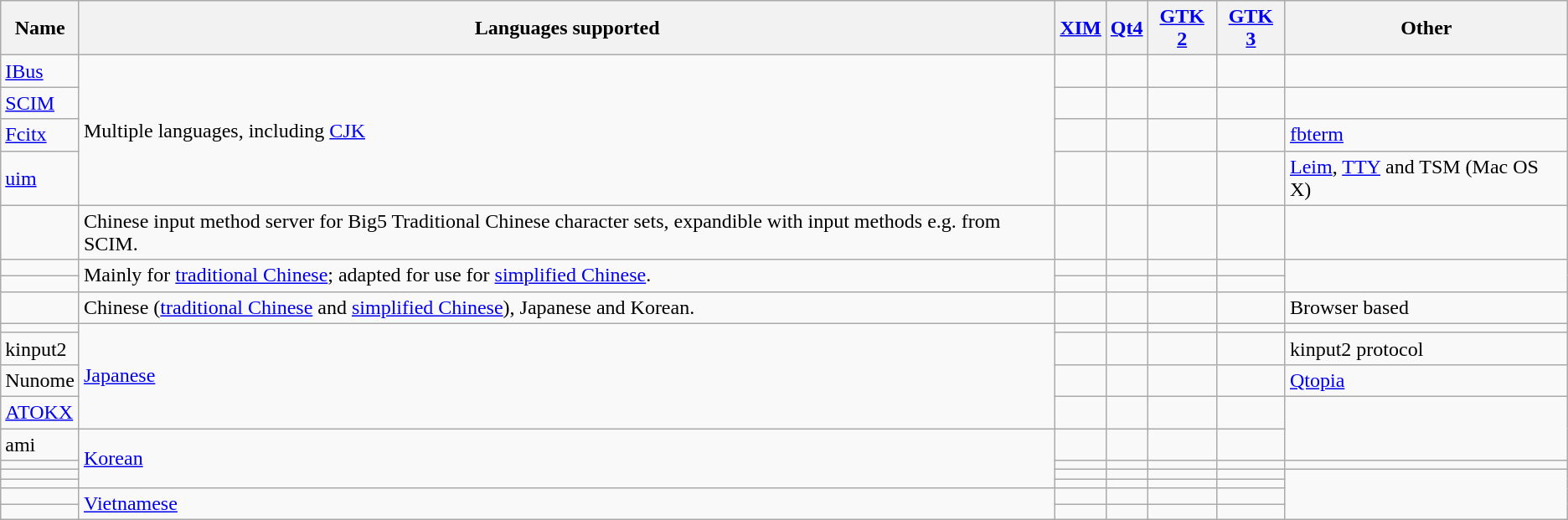<table class="wikitable">
<tr>
<th>Name</th>
<th>Languages supported</th>
<th><a href='#'>XIM</a></th>
<th><a href='#'>Qt4</a></th>
<th><a href='#'>GTK 2</a></th>
<th><a href='#'>GTK 3</a></th>
<th>Other</th>
</tr>
<tr>
<td><a href='#'>IBus</a></td>
<td rowspan=4>Multiple languages, including <a href='#'>CJK</a></td>
<td></td>
<td></td>
<td></td>
<td></td>
<td></td>
</tr>
<tr>
<td><a href='#'>SCIM</a></td>
<td></td>
<td></td>
<td></td>
<td></td>
<td></td>
</tr>
<tr>
<td><a href='#'>Fcitx</a></td>
<td></td>
<td></td>
<td></td>
<td></td>
<td><a href='#'>fbterm</a></td>
</tr>
<tr>
<td><a href='#'>uim</a></td>
<td></td>
<td></td>
<td></td>
<td></td>
<td><a href='#'>Leim</a>, <a href='#'>TTY</a> and TSM (Mac OS X)</td>
</tr>
<tr>
<td></td>
<td>Chinese input method server for Big5 Traditional Chinese character sets, expandible with input methods e.g. from SCIM.</td>
<td></td>
<td></td>
<td></td>
<td></td>
<td></td>
</tr>
<tr>
<td></td>
<td rowspan=2>Mainly for <a href='#'>traditional Chinese</a>; adapted for use for <a href='#'>simplified Chinese</a>.</td>
<td></td>
<td></td>
<td></td>
<td></td>
</tr>
<tr>
<td></td>
<td></td>
<td></td>
<td></td>
<td></td>
</tr>
<tr>
<td></td>
<td>Chinese (<a href='#'>traditional Chinese</a> and <a href='#'>simplified Chinese</a>), Japanese and Korean.</td>
<td></td>
<td></td>
<td></td>
<td></td>
<td>Browser based</td>
</tr>
<tr>
<td></td>
<td rowspan=4><a href='#'>Japanese</a></td>
<td></td>
<td></td>
<td></td>
<td></td>
</tr>
<tr>
<td>kinput2</td>
<td></td>
<td></td>
<td></td>
<td></td>
<td>kinput2 protocol</td>
</tr>
<tr>
<td>Nunome</td>
<td></td>
<td></td>
<td></td>
<td></td>
<td><a href='#'>Qtopia</a></td>
</tr>
<tr>
<td><a href='#'>ATOKX</a></td>
<td></td>
<td></td>
<td></td>
<td></td>
</tr>
<tr>
<td>ami</td>
<td rowspan=4><a href='#'>Korean</a></td>
<td></td>
<td></td>
<td></td>
<td></td>
</tr>
<tr>
<td></td>
<td></td>
<td></td>
<td></td>
<td></td>
<td></td>
</tr>
<tr>
<td></td>
<td></td>
<td></td>
<td></td>
<td></td>
</tr>
<tr>
<td></td>
<td></td>
<td></td>
<td></td>
<td></td>
</tr>
<tr>
<td></td>
<td rowspan=2><a href='#'>Vietnamese</a></td>
<td></td>
<td></td>
<td></td>
<td></td>
</tr>
<tr>
<td></td>
<td></td>
<td></td>
<td></td>
<td></td>
</tr>
</table>
